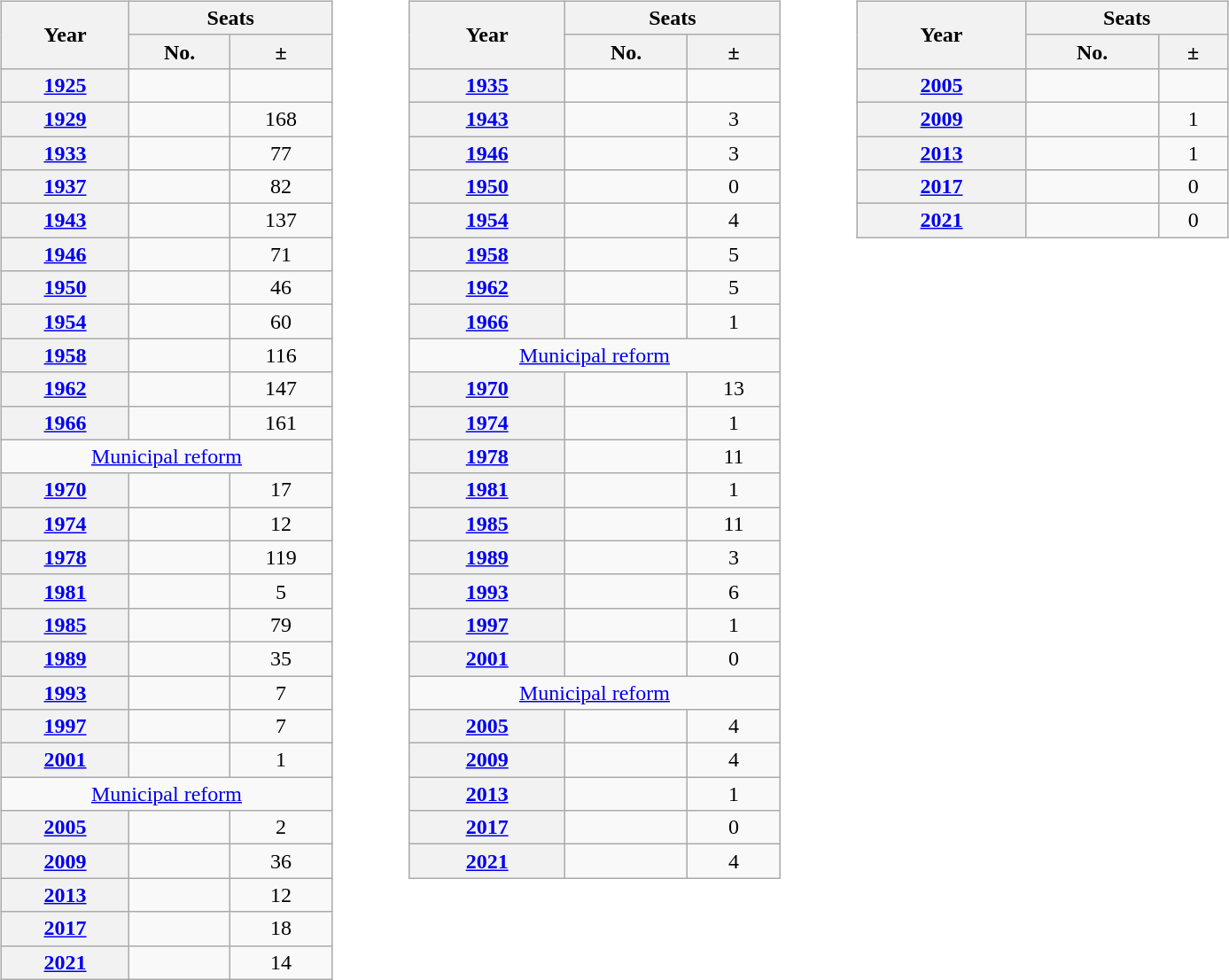<table>
<tr>
<td valign="top"><br><table class="wikitable" width="250px" style="text-align: center">
<tr>
<th rowspan="2">Year</th>
<th colspan="2">Seats</th>
</tr>
<tr>
<th>No.</th>
<th>±</th>
</tr>
<tr>
<th><a href='#'>1925</a></th>
<td></td>
<td></td>
</tr>
<tr>
<th><a href='#'>1929</a></th>
<td></td>
<td> 168</td>
</tr>
<tr>
<th><a href='#'>1933</a></th>
<td></td>
<td> 77</td>
</tr>
<tr>
<th><a href='#'>1937</a></th>
<td></td>
<td> 82</td>
</tr>
<tr>
<th><a href='#'>1943</a></th>
<td></td>
<td> 137</td>
</tr>
<tr>
<th><a href='#'>1946</a></th>
<td></td>
<td> 71</td>
</tr>
<tr>
<th><a href='#'>1950</a></th>
<td></td>
<td> 46</td>
</tr>
<tr>
<th><a href='#'>1954</a></th>
<td></td>
<td> 60</td>
</tr>
<tr>
<th><a href='#'>1958</a></th>
<td></td>
<td> 116</td>
</tr>
<tr>
<th><a href='#'>1962</a></th>
<td></td>
<td> 147</td>
</tr>
<tr>
<th><a href='#'>1966</a></th>
<td></td>
<td> 161</td>
</tr>
<tr>
<td colspan=3><a href='#'>Municipal reform</a></td>
</tr>
<tr>
<th><a href='#'>1970</a></th>
<td></td>
<td> 17</td>
</tr>
<tr>
<th><a href='#'>1974</a></th>
<td></td>
<td> 12</td>
</tr>
<tr>
<th><a href='#'>1978</a></th>
<td></td>
<td> 119</td>
</tr>
<tr>
<th><a href='#'>1981</a></th>
<td></td>
<td> 5</td>
</tr>
<tr>
<th><a href='#'>1985</a></th>
<td></td>
<td> 79</td>
</tr>
<tr>
<th><a href='#'>1989</a></th>
<td></td>
<td> 35</td>
</tr>
<tr>
<th><a href='#'>1993</a></th>
<td></td>
<td> 7</td>
</tr>
<tr>
<th><a href='#'>1997</a></th>
<td></td>
<td> 7</td>
</tr>
<tr>
<th><a href='#'>2001</a></th>
<td></td>
<td> 1</td>
</tr>
<tr>
<td colspan=3><a href='#'>Municipal reform</a></td>
</tr>
<tr>
<th><a href='#'>2005</a></th>
<td></td>
<td> 2</td>
</tr>
<tr>
<th><a href='#'>2009</a></th>
<td></td>
<td> 36</td>
</tr>
<tr>
<th><a href='#'>2013</a></th>
<td></td>
<td> 12</td>
</tr>
<tr>
<th><a href='#'>2017</a></th>
<td></td>
<td> 18</td>
</tr>
<tr>
<th><a href='#'>2021</a></th>
<td></td>
<td> 14</td>
</tr>
</table>
</td>
<td width="33"> </td>
<td valign="top"><br><table class="wikitable" width="280px" style="text-align: center">
<tr>
<th rowspan="2">Year</th>
<th colspan="2">Seats</th>
</tr>
<tr>
<th>No.</th>
<th>±</th>
</tr>
<tr>
<th><a href='#'>1935</a></th>
<td></td>
<td></td>
</tr>
<tr>
<th><a href='#'>1943</a></th>
<td></td>
<td> 3</td>
</tr>
<tr>
<th><a href='#'>1946</a></th>
<td></td>
<td> 3</td>
</tr>
<tr>
<th><a href='#'>1950</a></th>
<td></td>
<td> 0</td>
</tr>
<tr>
<th><a href='#'>1954</a></th>
<td></td>
<td> 4</td>
</tr>
<tr>
<th><a href='#'>1958</a></th>
<td></td>
<td> 5</td>
</tr>
<tr>
<th><a href='#'>1962</a></th>
<td></td>
<td> 5</td>
</tr>
<tr>
<th><a href='#'>1966</a></th>
<td></td>
<td> 1</td>
</tr>
<tr>
<td colspan=3><a href='#'>Municipal reform</a></td>
</tr>
<tr>
<th><a href='#'>1970</a></th>
<td></td>
<td> 13</td>
</tr>
<tr>
<th><a href='#'>1974</a></th>
<td></td>
<td> 1</td>
</tr>
<tr>
<th><a href='#'>1978</a></th>
<td></td>
<td> 11</td>
</tr>
<tr>
<th><a href='#'>1981</a></th>
<td></td>
<td> 1</td>
</tr>
<tr>
<th><a href='#'>1985</a></th>
<td></td>
<td> 11</td>
</tr>
<tr>
<th><a href='#'>1989</a></th>
<td></td>
<td> 3</td>
</tr>
<tr>
<th><a href='#'>1993</a></th>
<td></td>
<td> 6</td>
</tr>
<tr>
<th><a href='#'>1997</a></th>
<td></td>
<td> 1</td>
</tr>
<tr>
<th><a href='#'>2001</a></th>
<td></td>
<td> 0</td>
</tr>
<tr>
<td colspan=3><a href='#'>Municipal reform</a></td>
</tr>
<tr>
<th><a href='#'>2005</a></th>
<td></td>
<td> 4</td>
</tr>
<tr>
<th><a href='#'>2009</a></th>
<td></td>
<td> 4</td>
</tr>
<tr>
<th><a href='#'>2013</a></th>
<td></td>
<td> 1</td>
</tr>
<tr>
<th><a href='#'>2017</a></th>
<td></td>
<td> 0</td>
</tr>
<tr>
<th><a href='#'>2021</a></th>
<td></td>
<td> 4</td>
</tr>
</table>
</td>
<td width="33"> </td>
<td valign="top"><br><table class="wikitable" width="280px" style="text-align: center">
<tr>
<th rowspan="2">Year</th>
<th colspan="2">Seats</th>
</tr>
<tr>
<th>No.</th>
<th>±</th>
</tr>
<tr>
<th><a href='#'>2005</a></th>
<td></td>
<td></td>
</tr>
<tr>
<th><a href='#'>2009</a></th>
<td></td>
<td> 1</td>
</tr>
<tr>
<th><a href='#'>2013</a></th>
<td></td>
<td> 1</td>
</tr>
<tr>
<th><a href='#'>2017</a></th>
<td></td>
<td> 0</td>
</tr>
<tr>
<th><a href='#'>2021</a></th>
<td></td>
<td> 0</td>
</tr>
</table>
</td>
</tr>
</table>
